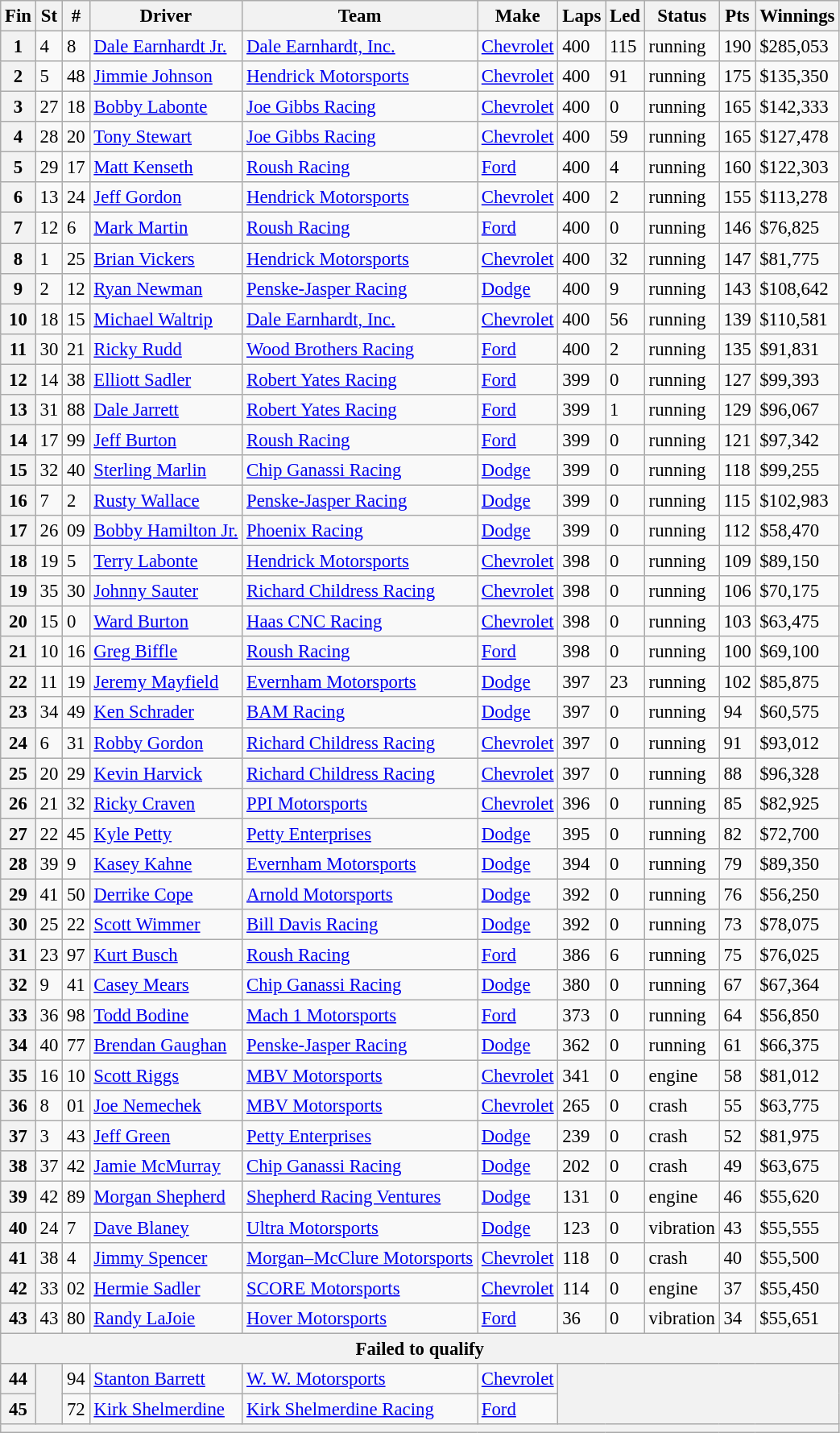<table class="wikitable" style="font-size:95%">
<tr>
<th>Fin</th>
<th>St</th>
<th>#</th>
<th>Driver</th>
<th>Team</th>
<th>Make</th>
<th>Laps</th>
<th>Led</th>
<th>Status</th>
<th>Pts</th>
<th>Winnings</th>
</tr>
<tr>
<th>1</th>
<td>4</td>
<td>8</td>
<td><a href='#'>Dale Earnhardt Jr.</a></td>
<td><a href='#'>Dale Earnhardt, Inc.</a></td>
<td><a href='#'>Chevrolet</a></td>
<td>400</td>
<td>115</td>
<td>running</td>
<td>190</td>
<td>$285,053</td>
</tr>
<tr>
<th>2</th>
<td>5</td>
<td>48</td>
<td><a href='#'>Jimmie Johnson</a></td>
<td><a href='#'>Hendrick Motorsports</a></td>
<td><a href='#'>Chevrolet</a></td>
<td>400</td>
<td>91</td>
<td>running</td>
<td>175</td>
<td>$135,350</td>
</tr>
<tr>
<th>3</th>
<td>27</td>
<td>18</td>
<td><a href='#'>Bobby Labonte</a></td>
<td><a href='#'>Joe Gibbs Racing</a></td>
<td><a href='#'>Chevrolet</a></td>
<td>400</td>
<td>0</td>
<td>running</td>
<td>165</td>
<td>$142,333</td>
</tr>
<tr>
<th>4</th>
<td>28</td>
<td>20</td>
<td><a href='#'>Tony Stewart</a></td>
<td><a href='#'>Joe Gibbs Racing</a></td>
<td><a href='#'>Chevrolet</a></td>
<td>400</td>
<td>59</td>
<td>running</td>
<td>165</td>
<td>$127,478</td>
</tr>
<tr>
<th>5</th>
<td>29</td>
<td>17</td>
<td><a href='#'>Matt Kenseth</a></td>
<td><a href='#'>Roush Racing</a></td>
<td><a href='#'>Ford</a></td>
<td>400</td>
<td>4</td>
<td>running</td>
<td>160</td>
<td>$122,303</td>
</tr>
<tr>
<th>6</th>
<td>13</td>
<td>24</td>
<td><a href='#'>Jeff Gordon</a></td>
<td><a href='#'>Hendrick Motorsports</a></td>
<td><a href='#'>Chevrolet</a></td>
<td>400</td>
<td>2</td>
<td>running</td>
<td>155</td>
<td>$113,278</td>
</tr>
<tr>
<th>7</th>
<td>12</td>
<td>6</td>
<td><a href='#'>Mark Martin</a></td>
<td><a href='#'>Roush Racing</a></td>
<td><a href='#'>Ford</a></td>
<td>400</td>
<td>0</td>
<td>running</td>
<td>146</td>
<td>$76,825</td>
</tr>
<tr>
<th>8</th>
<td>1</td>
<td>25</td>
<td><a href='#'>Brian Vickers</a></td>
<td><a href='#'>Hendrick Motorsports</a></td>
<td><a href='#'>Chevrolet</a></td>
<td>400</td>
<td>32</td>
<td>running</td>
<td>147</td>
<td>$81,775</td>
</tr>
<tr>
<th>9</th>
<td>2</td>
<td>12</td>
<td><a href='#'>Ryan Newman</a></td>
<td><a href='#'>Penske-Jasper Racing</a></td>
<td><a href='#'>Dodge</a></td>
<td>400</td>
<td>9</td>
<td>running</td>
<td>143</td>
<td>$108,642</td>
</tr>
<tr>
<th>10</th>
<td>18</td>
<td>15</td>
<td><a href='#'>Michael Waltrip</a></td>
<td><a href='#'>Dale Earnhardt, Inc.</a></td>
<td><a href='#'>Chevrolet</a></td>
<td>400</td>
<td>56</td>
<td>running</td>
<td>139</td>
<td>$110,581</td>
</tr>
<tr>
<th>11</th>
<td>30</td>
<td>21</td>
<td><a href='#'>Ricky Rudd</a></td>
<td><a href='#'>Wood Brothers Racing</a></td>
<td><a href='#'>Ford</a></td>
<td>400</td>
<td>2</td>
<td>running</td>
<td>135</td>
<td>$91,831</td>
</tr>
<tr>
<th>12</th>
<td>14</td>
<td>38</td>
<td><a href='#'>Elliott Sadler</a></td>
<td><a href='#'>Robert Yates Racing</a></td>
<td><a href='#'>Ford</a></td>
<td>399</td>
<td>0</td>
<td>running</td>
<td>127</td>
<td>$99,393</td>
</tr>
<tr>
<th>13</th>
<td>31</td>
<td>88</td>
<td><a href='#'>Dale Jarrett</a></td>
<td><a href='#'>Robert Yates Racing</a></td>
<td><a href='#'>Ford</a></td>
<td>399</td>
<td>1</td>
<td>running</td>
<td>129</td>
<td>$96,067</td>
</tr>
<tr>
<th>14</th>
<td>17</td>
<td>99</td>
<td><a href='#'>Jeff Burton</a></td>
<td><a href='#'>Roush Racing</a></td>
<td><a href='#'>Ford</a></td>
<td>399</td>
<td>0</td>
<td>running</td>
<td>121</td>
<td>$97,342</td>
</tr>
<tr>
<th>15</th>
<td>32</td>
<td>40</td>
<td><a href='#'>Sterling Marlin</a></td>
<td><a href='#'>Chip Ganassi Racing</a></td>
<td><a href='#'>Dodge</a></td>
<td>399</td>
<td>0</td>
<td>running</td>
<td>118</td>
<td>$99,255</td>
</tr>
<tr>
<th>16</th>
<td>7</td>
<td>2</td>
<td><a href='#'>Rusty Wallace</a></td>
<td><a href='#'>Penske-Jasper Racing</a></td>
<td><a href='#'>Dodge</a></td>
<td>399</td>
<td>0</td>
<td>running</td>
<td>115</td>
<td>$102,983</td>
</tr>
<tr>
<th>17</th>
<td>26</td>
<td>09</td>
<td><a href='#'>Bobby Hamilton Jr.</a></td>
<td><a href='#'>Phoenix Racing</a></td>
<td><a href='#'>Dodge</a></td>
<td>399</td>
<td>0</td>
<td>running</td>
<td>112</td>
<td>$58,470</td>
</tr>
<tr>
<th>18</th>
<td>19</td>
<td>5</td>
<td><a href='#'>Terry Labonte</a></td>
<td><a href='#'>Hendrick Motorsports</a></td>
<td><a href='#'>Chevrolet</a></td>
<td>398</td>
<td>0</td>
<td>running</td>
<td>109</td>
<td>$89,150</td>
</tr>
<tr>
<th>19</th>
<td>35</td>
<td>30</td>
<td><a href='#'>Johnny Sauter</a></td>
<td><a href='#'>Richard Childress Racing</a></td>
<td><a href='#'>Chevrolet</a></td>
<td>398</td>
<td>0</td>
<td>running</td>
<td>106</td>
<td>$70,175</td>
</tr>
<tr>
<th>20</th>
<td>15</td>
<td>0</td>
<td><a href='#'>Ward Burton</a></td>
<td><a href='#'>Haas CNC Racing</a></td>
<td><a href='#'>Chevrolet</a></td>
<td>398</td>
<td>0</td>
<td>running</td>
<td>103</td>
<td>$63,475</td>
</tr>
<tr>
<th>21</th>
<td>10</td>
<td>16</td>
<td><a href='#'>Greg Biffle</a></td>
<td><a href='#'>Roush Racing</a></td>
<td><a href='#'>Ford</a></td>
<td>398</td>
<td>0</td>
<td>running</td>
<td>100</td>
<td>$69,100</td>
</tr>
<tr>
<th>22</th>
<td>11</td>
<td>19</td>
<td><a href='#'>Jeremy Mayfield</a></td>
<td><a href='#'>Evernham Motorsports</a></td>
<td><a href='#'>Dodge</a></td>
<td>397</td>
<td>23</td>
<td>running</td>
<td>102</td>
<td>$85,875</td>
</tr>
<tr>
<th>23</th>
<td>34</td>
<td>49</td>
<td><a href='#'>Ken Schrader</a></td>
<td><a href='#'>BAM Racing</a></td>
<td><a href='#'>Dodge</a></td>
<td>397</td>
<td>0</td>
<td>running</td>
<td>94</td>
<td>$60,575</td>
</tr>
<tr>
<th>24</th>
<td>6</td>
<td>31</td>
<td><a href='#'>Robby Gordon</a></td>
<td><a href='#'>Richard Childress Racing</a></td>
<td><a href='#'>Chevrolet</a></td>
<td>397</td>
<td>0</td>
<td>running</td>
<td>91</td>
<td>$93,012</td>
</tr>
<tr>
<th>25</th>
<td>20</td>
<td>29</td>
<td><a href='#'>Kevin Harvick</a></td>
<td><a href='#'>Richard Childress Racing</a></td>
<td><a href='#'>Chevrolet</a></td>
<td>397</td>
<td>0</td>
<td>running</td>
<td>88</td>
<td>$96,328</td>
</tr>
<tr>
<th>26</th>
<td>21</td>
<td>32</td>
<td><a href='#'>Ricky Craven</a></td>
<td><a href='#'>PPI Motorsports</a></td>
<td><a href='#'>Chevrolet</a></td>
<td>396</td>
<td>0</td>
<td>running</td>
<td>85</td>
<td>$82,925</td>
</tr>
<tr>
<th>27</th>
<td>22</td>
<td>45</td>
<td><a href='#'>Kyle Petty</a></td>
<td><a href='#'>Petty Enterprises</a></td>
<td><a href='#'>Dodge</a></td>
<td>395</td>
<td>0</td>
<td>running</td>
<td>82</td>
<td>$72,700</td>
</tr>
<tr>
<th>28</th>
<td>39</td>
<td>9</td>
<td><a href='#'>Kasey Kahne</a></td>
<td><a href='#'>Evernham Motorsports</a></td>
<td><a href='#'>Dodge</a></td>
<td>394</td>
<td>0</td>
<td>running</td>
<td>79</td>
<td>$89,350</td>
</tr>
<tr>
<th>29</th>
<td>41</td>
<td>50</td>
<td><a href='#'>Derrike Cope</a></td>
<td><a href='#'>Arnold Motorsports</a></td>
<td><a href='#'>Dodge</a></td>
<td>392</td>
<td>0</td>
<td>running</td>
<td>76</td>
<td>$56,250</td>
</tr>
<tr>
<th>30</th>
<td>25</td>
<td>22</td>
<td><a href='#'>Scott Wimmer</a></td>
<td><a href='#'>Bill Davis Racing</a></td>
<td><a href='#'>Dodge</a></td>
<td>392</td>
<td>0</td>
<td>running</td>
<td>73</td>
<td>$78,075</td>
</tr>
<tr>
<th>31</th>
<td>23</td>
<td>97</td>
<td><a href='#'>Kurt Busch</a></td>
<td><a href='#'>Roush Racing</a></td>
<td><a href='#'>Ford</a></td>
<td>386</td>
<td>6</td>
<td>running</td>
<td>75</td>
<td>$76,025</td>
</tr>
<tr>
<th>32</th>
<td>9</td>
<td>41</td>
<td><a href='#'>Casey Mears</a></td>
<td><a href='#'>Chip Ganassi Racing</a></td>
<td><a href='#'>Dodge</a></td>
<td>380</td>
<td>0</td>
<td>running</td>
<td>67</td>
<td>$67,364</td>
</tr>
<tr>
<th>33</th>
<td>36</td>
<td>98</td>
<td><a href='#'>Todd Bodine</a></td>
<td><a href='#'>Mach 1 Motorsports</a></td>
<td><a href='#'>Ford</a></td>
<td>373</td>
<td>0</td>
<td>running</td>
<td>64</td>
<td>$56,850</td>
</tr>
<tr>
<th>34</th>
<td>40</td>
<td>77</td>
<td><a href='#'>Brendan Gaughan</a></td>
<td><a href='#'>Penske-Jasper Racing</a></td>
<td><a href='#'>Dodge</a></td>
<td>362</td>
<td>0</td>
<td>running</td>
<td>61</td>
<td>$66,375</td>
</tr>
<tr>
<th>35</th>
<td>16</td>
<td>10</td>
<td><a href='#'>Scott Riggs</a></td>
<td><a href='#'>MBV Motorsports</a></td>
<td><a href='#'>Chevrolet</a></td>
<td>341</td>
<td>0</td>
<td>engine</td>
<td>58</td>
<td>$81,012</td>
</tr>
<tr>
<th>36</th>
<td>8</td>
<td>01</td>
<td><a href='#'>Joe Nemechek</a></td>
<td><a href='#'>MBV Motorsports</a></td>
<td><a href='#'>Chevrolet</a></td>
<td>265</td>
<td>0</td>
<td>crash</td>
<td>55</td>
<td>$63,775</td>
</tr>
<tr>
<th>37</th>
<td>3</td>
<td>43</td>
<td><a href='#'>Jeff Green</a></td>
<td><a href='#'>Petty Enterprises</a></td>
<td><a href='#'>Dodge</a></td>
<td>239</td>
<td>0</td>
<td>crash</td>
<td>52</td>
<td>$81,975</td>
</tr>
<tr>
<th>38</th>
<td>37</td>
<td>42</td>
<td><a href='#'>Jamie McMurray</a></td>
<td><a href='#'>Chip Ganassi Racing</a></td>
<td><a href='#'>Dodge</a></td>
<td>202</td>
<td>0</td>
<td>crash</td>
<td>49</td>
<td>$63,675</td>
</tr>
<tr>
<th>39</th>
<td>42</td>
<td>89</td>
<td><a href='#'>Morgan Shepherd</a></td>
<td><a href='#'>Shepherd Racing Ventures</a></td>
<td><a href='#'>Dodge</a></td>
<td>131</td>
<td>0</td>
<td>engine</td>
<td>46</td>
<td>$55,620</td>
</tr>
<tr>
<th>40</th>
<td>24</td>
<td>7</td>
<td><a href='#'>Dave Blaney</a></td>
<td><a href='#'>Ultra Motorsports</a></td>
<td><a href='#'>Dodge</a></td>
<td>123</td>
<td>0</td>
<td>vibration</td>
<td>43</td>
<td>$55,555</td>
</tr>
<tr>
<th>41</th>
<td>38</td>
<td>4</td>
<td><a href='#'>Jimmy Spencer</a></td>
<td><a href='#'>Morgan–McClure Motorsports</a></td>
<td><a href='#'>Chevrolet</a></td>
<td>118</td>
<td>0</td>
<td>crash</td>
<td>40</td>
<td>$55,500</td>
</tr>
<tr>
<th>42</th>
<td>33</td>
<td>02</td>
<td><a href='#'>Hermie Sadler</a></td>
<td><a href='#'>SCORE Motorsports</a></td>
<td><a href='#'>Chevrolet</a></td>
<td>114</td>
<td>0</td>
<td>engine</td>
<td>37</td>
<td>$55,450</td>
</tr>
<tr>
<th>43</th>
<td>43</td>
<td>80</td>
<td><a href='#'>Randy LaJoie</a></td>
<td><a href='#'>Hover Motorsports</a></td>
<td><a href='#'>Ford</a></td>
<td>36</td>
<td>0</td>
<td>vibration</td>
<td>34</td>
<td>$55,651</td>
</tr>
<tr>
<th colspan="11">Failed to qualify</th>
</tr>
<tr>
<th>44</th>
<th rowspan="2"></th>
<td>94</td>
<td><a href='#'>Stanton Barrett</a></td>
<td><a href='#'>W. W. Motorsports</a></td>
<td><a href='#'>Chevrolet</a></td>
<th colspan="5" rowspan="2"></th>
</tr>
<tr>
<th>45</th>
<td>72</td>
<td><a href='#'>Kirk Shelmerdine</a></td>
<td><a href='#'>Kirk Shelmerdine Racing</a></td>
<td><a href='#'>Ford</a></td>
</tr>
<tr>
<th colspan="11"></th>
</tr>
</table>
